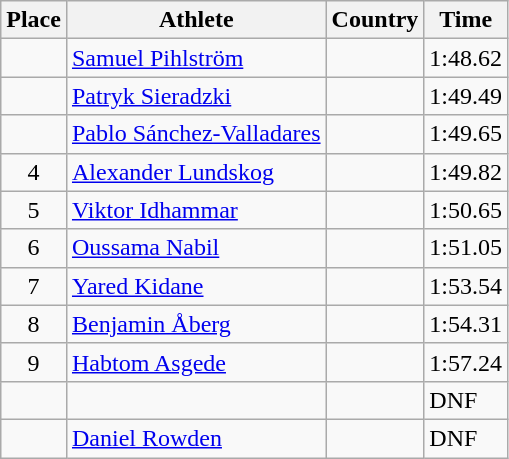<table class="wikitable">
<tr>
<th>Place</th>
<th>Athlete</th>
<th>Country</th>
<th>Time</th>
</tr>
<tr>
<td align=center></td>
<td><a href='#'>Samuel Pihlström</a></td>
<td></td>
<td>1:48.62</td>
</tr>
<tr>
<td align=center></td>
<td><a href='#'>Patryk Sieradzki</a></td>
<td></td>
<td>1:49.49</td>
</tr>
<tr>
<td align=center></td>
<td><a href='#'>Pablo Sánchez-Valladares</a></td>
<td></td>
<td>1:49.65</td>
</tr>
<tr>
<td align=center>4</td>
<td><a href='#'>Alexander Lundskog</a></td>
<td></td>
<td>1:49.82</td>
</tr>
<tr>
<td align=center>5</td>
<td><a href='#'>Viktor Idhammar</a></td>
<td></td>
<td>1:50.65</td>
</tr>
<tr>
<td align=center>6</td>
<td><a href='#'>Oussama Nabil</a></td>
<td></td>
<td>1:51.05</td>
</tr>
<tr>
<td align=center>7</td>
<td><a href='#'>Yared Kidane</a></td>
<td></td>
<td>1:53.54</td>
</tr>
<tr>
<td align=center>8</td>
<td><a href='#'>Benjamin Åberg</a></td>
<td></td>
<td>1:54.31</td>
</tr>
<tr>
<td align=center>9</td>
<td><a href='#'>Habtom Asgede</a></td>
<td></td>
<td>1:57.24</td>
</tr>
<tr>
<td align=center></td>
<td></td>
<td></td>
<td>DNF</td>
</tr>
<tr>
<td align=center></td>
<td><a href='#'>Daniel Rowden</a></td>
<td></td>
<td>DNF</td>
</tr>
</table>
